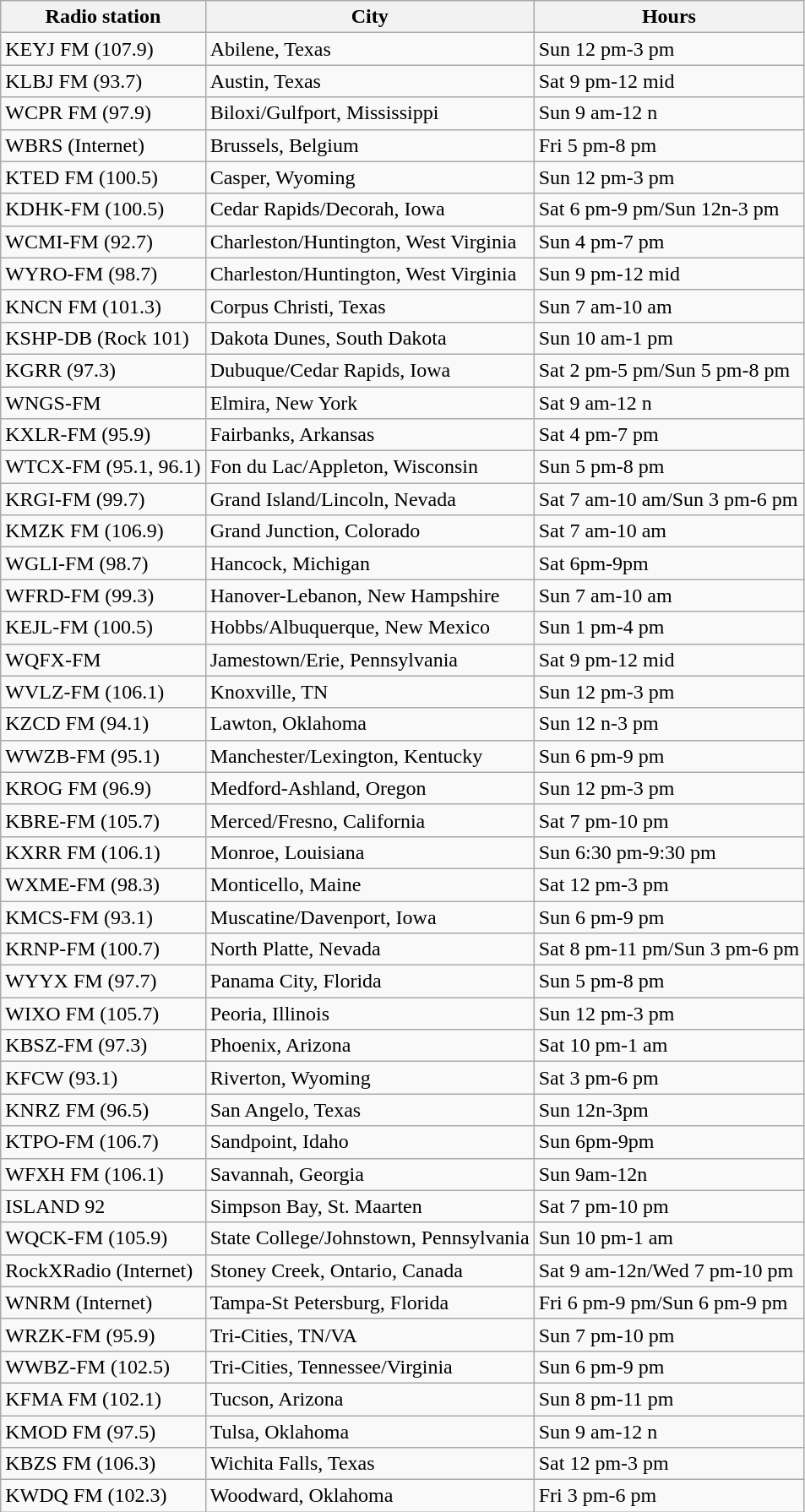<table class="wikitable">
<tr>
<th>Radio station</th>
<th>City</th>
<th>Hours</th>
</tr>
<tr>
<td>KEYJ FM (107.9)</td>
<td>Abilene, Texas</td>
<td>Sun 12 pm-3 pm</td>
</tr>
<tr>
<td>KLBJ FM (93.7)</td>
<td>Austin, Texas</td>
<td>Sat 9 pm-12 mid</td>
</tr>
<tr>
<td>WCPR FM (97.9)</td>
<td>Biloxi/Gulfport, Mississippi</td>
<td>Sun 9 am-12 n</td>
</tr>
<tr>
<td>WBRS (Internet)</td>
<td>Brussels, Belgium</td>
<td>Fri 5 pm-8 pm</td>
</tr>
<tr>
<td>KTED FM (100.5)</td>
<td>Casper, Wyoming</td>
<td>Sun 12 pm-3 pm</td>
</tr>
<tr>
<td>KDHK-FM (100.5)</td>
<td>Cedar Rapids/Decorah, Iowa</td>
<td>Sat 6 pm-9 pm/Sun 12n-3 pm</td>
</tr>
<tr>
<td>WCMI-FM (92.7)</td>
<td>Charleston/Huntington, West Virginia</td>
<td>Sun 4 pm-7 pm</td>
</tr>
<tr>
<td>WYRO-FM (98.7)</td>
<td>Charleston/Huntington, West Virginia</td>
<td>Sun 9 pm-12 mid</td>
</tr>
<tr>
<td>KNCN FM (101.3)</td>
<td>Corpus Christi, Texas</td>
<td>Sun 7 am-10 am</td>
</tr>
<tr>
<td>KSHP-DB (Rock 101)</td>
<td>Dakota Dunes, South Dakota</td>
<td>Sun 10 am-1 pm</td>
</tr>
<tr>
<td>KGRR (97.3)</td>
<td>Dubuque/Cedar Rapids, Iowa</td>
<td>Sat 2 pm-5 pm/Sun 5 pm-8 pm</td>
</tr>
<tr>
<td>WNGS-FM</td>
<td>Elmira, New York</td>
<td>Sat 9 am-12 n</td>
</tr>
<tr>
<td>KXLR-FM (95.9)</td>
<td>Fairbanks, Arkansas</td>
<td>Sat 4 pm-7 pm</td>
</tr>
<tr>
<td>WTCX-FM (95.1, 96.1)</td>
<td>Fon du Lac/Appleton, Wisconsin</td>
<td>Sun 5 pm-8 pm</td>
</tr>
<tr>
<td>KRGI-FM (99.7)</td>
<td>Grand Island/Lincoln, Nevada</td>
<td>Sat 7 am-10 am/Sun 3 pm-6 pm</td>
</tr>
<tr>
<td>KMZK FM (106.9)</td>
<td>Grand Junction, Colorado</td>
<td>Sat 7 am-10 am</td>
</tr>
<tr>
<td>WGLI-FM (98.7)</td>
<td>Hancock, Michigan</td>
<td>Sat 6pm-9pm</td>
</tr>
<tr>
<td>WFRD-FM (99.3)</td>
<td>Hanover-Lebanon, New Hampshire</td>
<td>Sun 7 am-10 am</td>
</tr>
<tr>
<td>KEJL-FM (100.5)</td>
<td>Hobbs/Albuquerque, New Mexico</td>
<td>Sun 1 pm-4 pm</td>
</tr>
<tr>
<td>WQFX-FM</td>
<td>Jamestown/Erie, Pennsylvania</td>
<td>Sat 9 pm-12 mid</td>
</tr>
<tr>
<td>WVLZ-FM (106.1)</td>
<td>Knoxville, TN</td>
<td>Sun 12 pm-3 pm</td>
</tr>
<tr>
<td>KZCD FM (94.1)</td>
<td>Lawton, Oklahoma</td>
<td>Sun 12 n-3 pm</td>
</tr>
<tr>
<td>WWZB-FM (95.1)</td>
<td>Manchester/Lexington, Kentucky</td>
<td>Sun 6 pm-9 pm</td>
</tr>
<tr>
<td>KROG FM (96.9)</td>
<td>Medford-Ashland, Oregon</td>
<td>Sun 12 pm-3 pm</td>
</tr>
<tr>
<td>KBRE-FM (105.7)</td>
<td>Merced/Fresno, California</td>
<td>Sat 7 pm-10 pm</td>
</tr>
<tr>
<td>KXRR FM (106.1)</td>
<td>Monroe, Louisiana</td>
<td>Sun 6:30 pm-9:30 pm</td>
</tr>
<tr>
<td>WXME-FM (98.3)</td>
<td>Monticello, Maine</td>
<td>Sat 12 pm-3 pm</td>
</tr>
<tr>
<td>KMCS-FM (93.1)</td>
<td>Muscatine/Davenport, Iowa</td>
<td>Sun 6 pm-9 pm</td>
</tr>
<tr>
<td>KRNP-FM (100.7)</td>
<td>North Platte, Nevada</td>
<td>Sat 8 pm-11 pm/Sun 3 pm-6 pm</td>
</tr>
<tr>
<td>WYYX FM (97.7)</td>
<td>Panama City, Florida</td>
<td>Sun 5 pm-8 pm</td>
</tr>
<tr>
<td>WIXO FM (105.7)</td>
<td>Peoria, Illinois</td>
<td>Sun 12 pm-3 pm</td>
</tr>
<tr>
<td>KBSZ-FM (97.3)</td>
<td>Phoenix, Arizona</td>
<td>Sat 10 pm-1 am</td>
</tr>
<tr>
<td>KFCW (93.1)</td>
<td>Riverton, Wyoming</td>
<td>Sat 3 pm-6 pm</td>
</tr>
<tr>
<td>KNRZ FM (96.5)</td>
<td>San Angelo, Texas</td>
<td>Sun 12n-3pm</td>
</tr>
<tr>
<td>KTPO-FM (106.7)</td>
<td>Sandpoint, Idaho</td>
<td>Sun 6pm-9pm</td>
</tr>
<tr>
<td>WFXH FM (106.1)</td>
<td>Savannah, Georgia</td>
<td>Sun 9am-12n</td>
</tr>
<tr>
<td>ISLAND 92</td>
<td>Simpson Bay, St. Maarten</td>
<td>Sat 7 pm-10 pm</td>
</tr>
<tr>
<td>WQCK-FM (105.9)</td>
<td>State College/Johnstown, Pennsylvania</td>
<td>Sun 10 pm-1 am</td>
</tr>
<tr>
<td>RockXRadio (Internet)</td>
<td>Stoney Creek, Ontario, Canada</td>
<td>Sat 9 am-12n/Wed 7 pm-10 pm</td>
</tr>
<tr>
<td>WNRM (Internet)</td>
<td>Tampa-St Petersburg, Florida</td>
<td>Fri 6 pm-9 pm/Sun 6 pm-9 pm</td>
</tr>
<tr>
<td>WRZK-FM (95.9)</td>
<td>Tri-Cities, TN/VA</td>
<td>Sun 7 pm-10 pm</td>
</tr>
<tr>
<td>WWBZ-FM (102.5)</td>
<td>Tri-Cities, Tennessee/Virginia</td>
<td>Sun 6 pm-9 pm</td>
</tr>
<tr>
<td>KFMA FM (102.1)</td>
<td>Tucson, Arizona</td>
<td>Sun 8 pm-11 pm</td>
</tr>
<tr>
<td>KMOD FM (97.5)</td>
<td>Tulsa, Oklahoma</td>
<td>Sun 9 am-12 n</td>
</tr>
<tr>
<td>KBZS FM (106.3)</td>
<td>Wichita Falls, Texas</td>
<td>Sat 12 pm-3 pm</td>
</tr>
<tr>
<td>KWDQ FM (102.3)</td>
<td>Woodward, Oklahoma</td>
<td>Fri 3 pm-6 pm</td>
</tr>
</table>
